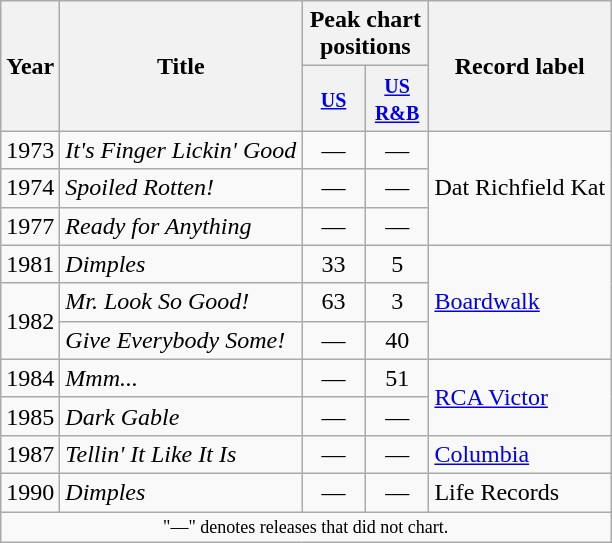<table class="wikitable">
<tr>
<th scope="col" rowspan="2">Year</th>
<th scope="col" rowspan="2">Title</th>
<th scope="col" colspan="2">Peak chart positions</th>
<th scope="col" rowspan="2">Record label</th>
</tr>
<tr>
<th style="width:35px;"><small><a href='#'>US</a></small><br></th>
<th style="width:35px;"><small><a href='#'>US R&B</a></small><br></th>
</tr>
<tr>
<td>1973</td>
<td><em>It's Finger Lickin' Good</em></td>
<td align=center>―</td>
<td align=center>―</td>
<td rowspan="3">Dat Richfield Kat</td>
</tr>
<tr>
<td>1974</td>
<td><em>Spoiled Rotten!</em></td>
<td align=center>—</td>
<td align=center>―</td>
</tr>
<tr>
<td>1977</td>
<td><em>Ready for Anything</em></td>
<td align=center>―</td>
<td align=center>―</td>
</tr>
<tr>
<td>1981</td>
<td><em>Dimples</em></td>
<td align=center>33</td>
<td align=center>5</td>
<td rowspan="3"><a href='#'>Boardwalk</a></td>
</tr>
<tr>
<td rowspan="2">1982</td>
<td><em>Mr. Look So Good!</em></td>
<td align=center>63</td>
<td align=center>3</td>
</tr>
<tr>
<td><em>Give Everybody Some!</em></td>
<td align=center>―</td>
<td align=center>40</td>
</tr>
<tr>
<td>1984</td>
<td><em>Mmm...</em></td>
<td align=center>―</td>
<td align=center>51</td>
<td rowspan="2"><a href='#'>RCA Victor</a></td>
</tr>
<tr>
<td>1985</td>
<td><em>Dark Gable</em></td>
<td align=center>―</td>
<td align=center>―</td>
</tr>
<tr>
<td>1987</td>
<td><em>Tellin' It Like It Is</em></td>
<td align=center>―</td>
<td align=center>―</td>
<td><a href='#'>Columbia</a></td>
</tr>
<tr>
<td>1990</td>
<td><em>Dimples</em></td>
<td align=center>―</td>
<td align=center>―</td>
<td>Life Records</td>
</tr>
<tr>
<td colspan="5" style="text-align:center; font-size:9pt;">"—" denotes releases that did not chart.</td>
</tr>
</table>
